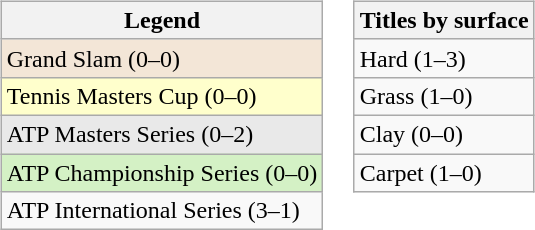<table>
<tr valign=top>
<td><br><table class="wikitable">
<tr>
<th>Legend</th>
</tr>
<tr bgcolor="#f3e6d7">
<td>Grand Slam (0–0)</td>
</tr>
<tr bgcolor="ffffcc">
<td>Tennis Masters Cup (0–0)</td>
</tr>
<tr style="background:#e9e9e9;">
<td>ATP Masters Series (0–2)</td>
</tr>
<tr bgcolor="#d4f1c5">
<td>ATP Championship Series (0–0)</td>
</tr>
<tr bgcolor=>
<td>ATP International Series (3–1)</td>
</tr>
</table>
</td>
<td><br><table class="wikitable">
<tr>
<th>Titles by surface</th>
</tr>
<tr>
<td>Hard (1–3)</td>
</tr>
<tr>
<td>Grass (1–0)</td>
</tr>
<tr>
<td>Clay (0–0)</td>
</tr>
<tr>
<td>Carpet (1–0)</td>
</tr>
</table>
</td>
</tr>
</table>
